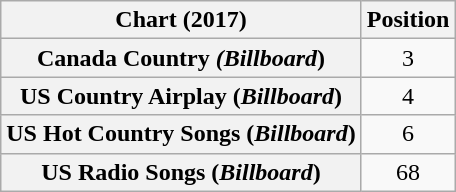<table class="wikitable sortable plainrowheaders" style="text-align:center">
<tr>
<th scope="col">Chart (2017)</th>
<th scope="col">Position</th>
</tr>
<tr>
<th scope="row">Canada Country <em>(Billboard</em>)</th>
<td>3</td>
</tr>
<tr>
<th scope="row">US Country Airplay (<em>Billboard</em>)</th>
<td>4</td>
</tr>
<tr>
<th scope="row">US Hot Country Songs (<em>Billboard</em>)</th>
<td>6</td>
</tr>
<tr>
<th scope="row">US Radio Songs (<em>Billboard</em>)</th>
<td>68</td>
</tr>
</table>
